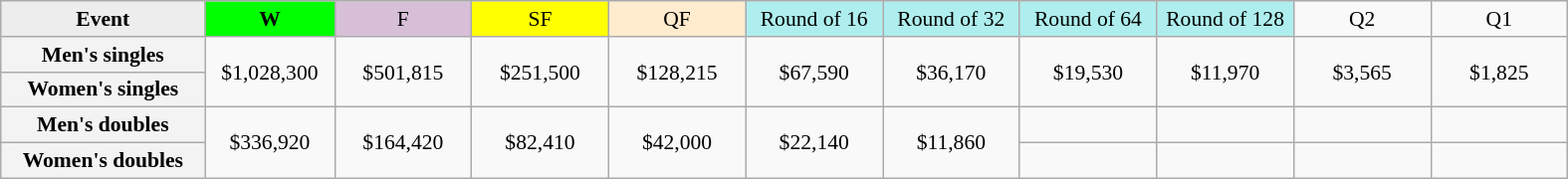<table class=wikitable style=font-size:90%;text-align:center>
<tr>
<td width=130 bgcolor=ededed><strong>Event</strong></td>
<td width=80 bgcolor=lime><strong>W</strong></td>
<td width=85 bgcolor=thistle>F</td>
<td width=85 bgcolor=ffff00>SF</td>
<td width=85 bgcolor=ffebcd>QF</td>
<td width=85 bgcolor=afeeee>Round of 16</td>
<td width=85 bgcolor=afeeee>Round of 32</td>
<td width=85 bgcolor=afeeee>Round of 64</td>
<td width=85 bgcolor=afeeee>Round of 128</td>
<td width=85>Q2</td>
<td width=85>Q1</td>
</tr>
<tr>
<th style=background:#f3f3f3>Men's singles</th>
<td rowspan=2>$1,028,300</td>
<td rowspan=2>$501,815</td>
<td rowspan=2>$251,500</td>
<td rowspan=2>$128,215</td>
<td rowspan=2>$67,590</td>
<td rowspan=2>$36,170</td>
<td rowspan=2>$19,530</td>
<td rowspan=2>$11,970</td>
<td rowspan=2>$3,565</td>
<td rowspan=2>$1,825</td>
</tr>
<tr>
<th style=background:#f3f3f3>Women's singles</th>
</tr>
<tr>
<th style=background:#f3f3f3>Men's doubles</th>
<td rowspan=2>$336,920</td>
<td rowspan=2>$164,420</td>
<td rowspan=2>$82,410</td>
<td rowspan=2>$42,000</td>
<td rowspan=2>$22,140</td>
<td rowspan=2>$11,860</td>
<td></td>
<td></td>
<td></td>
<td></td>
</tr>
<tr>
<th style=background:#f3f3f3>Women's doubles</th>
<td></td>
<td></td>
<td></td>
<td></td>
</tr>
</table>
